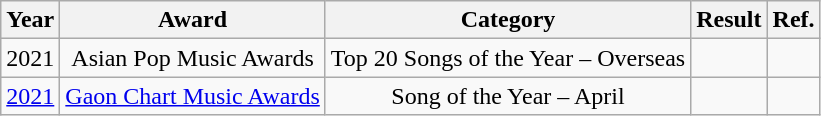<table class="wikitable" style="text-align:center;">
<tr>
<th>Year</th>
<th>Award</th>
<th>Category</th>
<th>Result</th>
<th>Ref.</th>
</tr>
<tr>
<td>2021</td>
<td>Asian Pop Music Awards</td>
<td>Top 20 Songs of the Year – Overseas</td>
<td></td>
<td></td>
</tr>
<tr>
<td><a href='#'>2021</a></td>
<td><a href='#'>Gaon Chart Music Awards</a></td>
<td>Song of the Year – April</td>
<td></td>
<td></td>
</tr>
</table>
